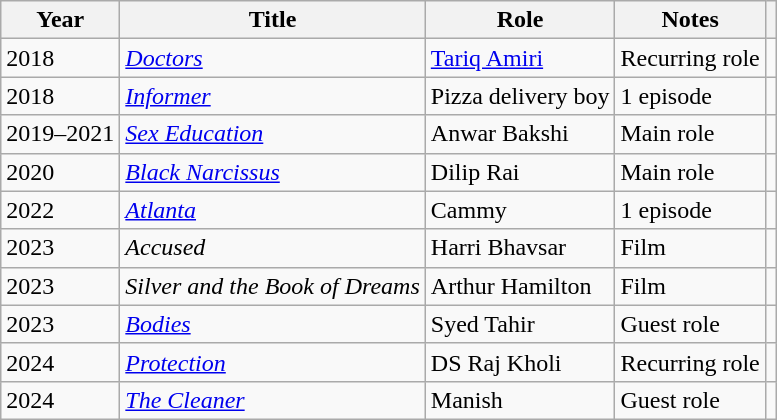<table class="wikitable">
<tr>
<th>Year</th>
<th>Title</th>
<th>Role</th>
<th>Notes</th>
<th></th>
</tr>
<tr>
<td>2018</td>
<td><em><a href='#'>Doctors</a></em></td>
<td><a href='#'>Tariq Amiri</a></td>
<td>Recurring role</td>
<td align="center"></td>
</tr>
<tr>
<td>2018</td>
<td><em><a href='#'>Informer</a></em></td>
<td>Pizza delivery boy</td>
<td>1 episode</td>
<td align="center"></td>
</tr>
<tr>
<td>2019–2021</td>
<td><em><a href='#'>Sex Education</a></em></td>
<td>Anwar Bakshi</td>
<td>Main role</td>
<td align="center"></td>
</tr>
<tr>
<td>2020</td>
<td><em><a href='#'>Black Narcissus</a></em></td>
<td>Dilip Rai</td>
<td>Main role</td>
<td align="center"></td>
</tr>
<tr>
<td>2022</td>
<td><em><a href='#'>Atlanta</a></em></td>
<td>Cammy</td>
<td>1 episode</td>
<td align="center"></td>
</tr>
<tr>
<td>2023</td>
<td><em>Accused</em></td>
<td>Harri Bhavsar</td>
<td>Film</td>
<td align="center"></td>
</tr>
<tr>
<td>2023</td>
<td><em>Silver and the Book of Dreams</em></td>
<td>Arthur Hamilton</td>
<td>Film</td>
<td align="center"></td>
</tr>
<tr>
<td>2023</td>
<td><em><a href='#'>Bodies</a></em></td>
<td>Syed Tahir</td>
<td>Guest role</td>
<td align="center"></td>
</tr>
<tr>
<td>2024</td>
<td><em><a href='#'>Protection</a></em></td>
<td>DS Raj Kholi</td>
<td>Recurring role</td>
<td align="center"></td>
</tr>
<tr>
<td>2024</td>
<td><em><a href='#'>The Cleaner</a></em></td>
<td>Manish</td>
<td>Guest role</td>
<td align="center"></td>
</tr>
</table>
